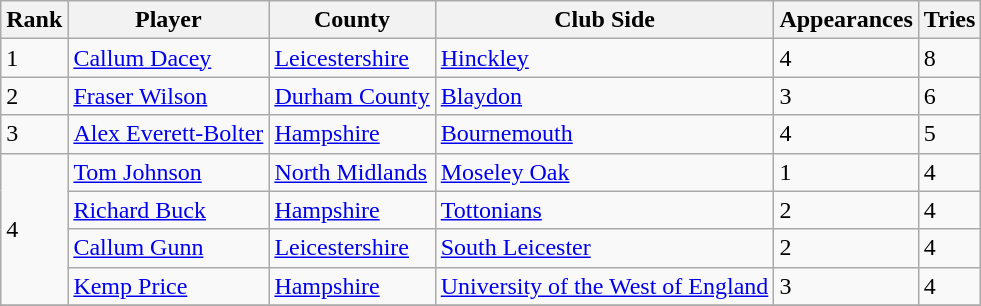<table class="wikitable">
<tr>
<th>Rank</th>
<th>Player</th>
<th>County</th>
<th>Club Side</th>
<th>Appearances</th>
<th>Tries</th>
</tr>
<tr>
<td>1</td>
<td> <a href='#'>Callum Dacey</a></td>
<td><a href='#'>Leicestershire</a></td>
<td><a href='#'>Hinckley</a></td>
<td>4</td>
<td>8</td>
</tr>
<tr>
<td>2</td>
<td> <a href='#'>Fraser Wilson</a></td>
<td><a href='#'>Durham County</a></td>
<td><a href='#'>Blaydon</a></td>
<td>3</td>
<td>6</td>
</tr>
<tr>
<td>3</td>
<td> <a href='#'>Alex Everett-Bolter</a></td>
<td><a href='#'>Hampshire</a></td>
<td><a href='#'>Bournemouth</a></td>
<td>4</td>
<td>5</td>
</tr>
<tr>
<td rowspan=4>4</td>
<td> <a href='#'>Tom Johnson</a></td>
<td><a href='#'>North Midlands</a></td>
<td><a href='#'>Moseley Oak</a></td>
<td>1</td>
<td>4</td>
</tr>
<tr>
<td> <a href='#'>Richard Buck</a></td>
<td><a href='#'>Hampshire</a></td>
<td><a href='#'>Tottonians</a></td>
<td>2</td>
<td>4</td>
</tr>
<tr>
<td> <a href='#'>Callum Gunn</a></td>
<td><a href='#'>Leicestershire</a></td>
<td><a href='#'>South Leicester</a></td>
<td>2</td>
<td>4</td>
</tr>
<tr>
<td> <a href='#'>Kemp Price</a></td>
<td><a href='#'>Hampshire</a></td>
<td><a href='#'>University of the West of England</a></td>
<td>3</td>
<td>4</td>
</tr>
<tr>
</tr>
</table>
